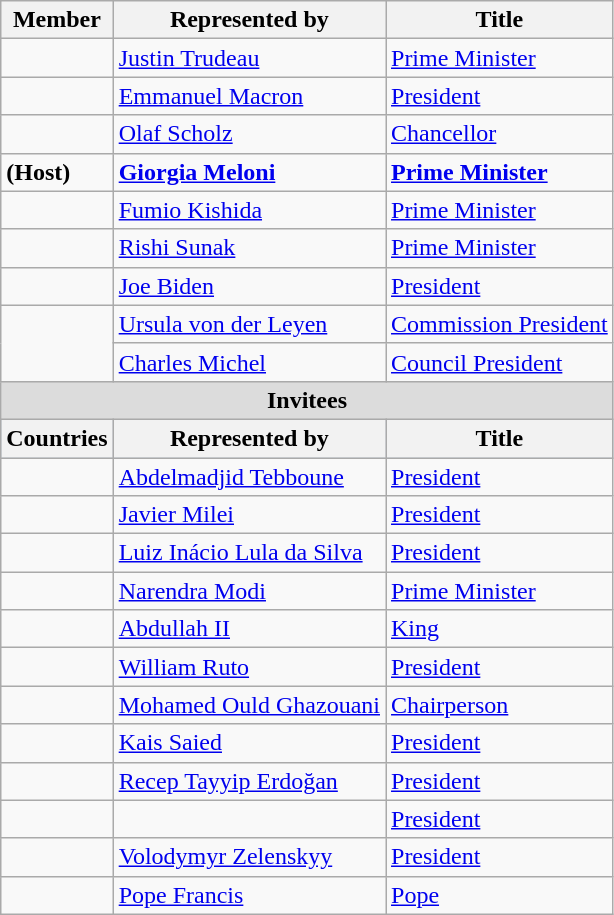<table class="wikitable plainrowheaders">
<tr>
<th scope="col">Member</th>
<th scope="col">Represented by</th>
<th scope="col">Title</th>
</tr>
<tr>
<td></td>
<td><a href='#'>Justin Trudeau</a></td>
<td><a href='#'>Prime Minister</a></td>
</tr>
<tr>
<td></td>
<td><a href='#'>Emmanuel Macron</a></td>
<td><a href='#'>President</a></td>
</tr>
<tr>
<td></td>
<td><a href='#'>Olaf Scholz</a></td>
<td><a href='#'>Chancellor</a></td>
</tr>
<tr>
<td><strong> (Host)</strong></td>
<td><strong><a href='#'>Giorgia Meloni</a></strong></td>
<td><a href='#'><strong>Prime Minister</strong></a></td>
</tr>
<tr>
<td></td>
<td><a href='#'>Fumio Kishida</a></td>
<td><a href='#'>Prime Minister</a></td>
</tr>
<tr>
<td></td>
<td><a href='#'>Rishi Sunak</a></td>
<td><a href='#'>Prime Minister</a></td>
</tr>
<tr>
<td></td>
<td><a href='#'>Joe Biden</a></td>
<td><a href='#'>President</a></td>
</tr>
<tr>
<td rowspan="2"></td>
<td><a href='#'>Ursula von der Leyen</a></td>
<td><a href='#'>Commission President</a></td>
</tr>
<tr>
<td><a href='#'>Charles Michel</a></td>
<td><a href='#'>Council President</a></td>
</tr>
<tr>
<td colspan="4" style="text-align: center; background:Gainsboro"><strong>Invitees</strong></td>
</tr>
<tr style="background:LightSteelBlue; text-align:center;">
<th scope="col">Countries</th>
<th scope="col">Represented by</th>
<th scope="col">Title</th>
</tr>
<tr>
<td></td>
<td><a href='#'>Abdelmadjid Tebboune</a></td>
<td><a href='#'>President</a></td>
</tr>
<tr>
<td></td>
<td><a href='#'>Javier Milei</a></td>
<td><a href='#'>President</a></td>
</tr>
<tr>
<td></td>
<td><a href='#'>Luiz Inácio Lula da Silva</a></td>
<td><a href='#'>President</a></td>
</tr>
<tr>
<td></td>
<td><a href='#'>Narendra Modi</a></td>
<td><a href='#'>Prime Minister</a></td>
</tr>
<tr>
<td></td>
<td><a href='#'>Abdullah II</a></td>
<td><a href='#'>King</a></td>
</tr>
<tr>
<td></td>
<td><a href='#'>William Ruto</a></td>
<td><a href='#'>President</a></td>
</tr>
<tr>
<td><br></td>
<td><a href='#'>Mohamed Ould Ghazouani</a></td>
<td><a href='#'>Chairperson</a></td>
</tr>
<tr>
<td></td>
<td><a href='#'>Kais Saied</a></td>
<td><a href='#'>President</a></td>
</tr>
<tr>
<td></td>
<td><a href='#'>Recep Tayyip Erdoğan</a></td>
<td><a href='#'>President</a></td>
</tr>
<tr>
<td></td>
<td></td>
<td><a href='#'>President</a></td>
</tr>
<tr>
<td></td>
<td><a href='#'>Volodymyr Zelenskyy</a></td>
<td><a href='#'>President</a></td>
</tr>
<tr>
<td></td>
<td><a href='#'>Pope Francis</a></td>
<td><a href='#'>Pope</a></td>
</tr>
</table>
